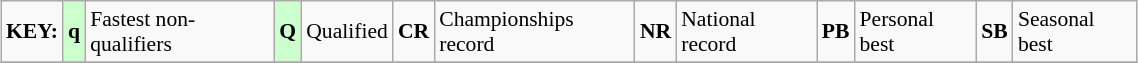<table class="wikitable" style="margin:0.5em auto; font-size:90%;position:relative;" width=60%>
<tr>
<td><strong>KEY:</strong></td>
<td bgcolor=ccffcc align=center><strong>q</strong></td>
<td>Fastest non-qualifiers</td>
<td bgcolor=ccffcc align=center><strong>Q</strong></td>
<td>Qualified</td>
<td align=center><strong>CR</strong></td>
<td>Championships record</td>
<td align=center><strong>NR</strong></td>
<td>National record</td>
<td align=center><strong>PB</strong></td>
<td>Personal best</td>
<td align=center><strong>SB</strong></td>
<td>Seasonal best</td>
</tr>
<tr>
</tr>
</table>
